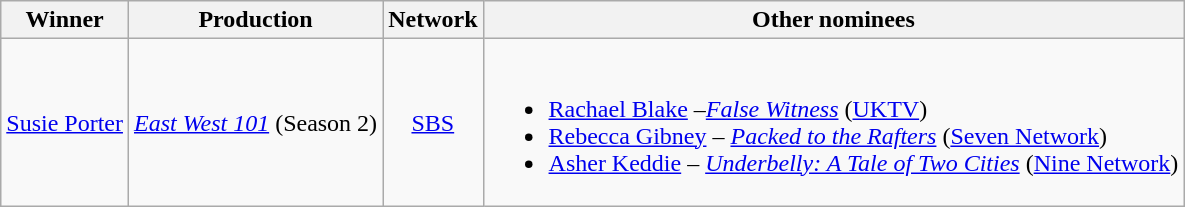<table class="wikitable">
<tr>
<th>Winner</th>
<th>Production</th>
<th>Network</th>
<th>Other nominees</th>
</tr>
<tr>
<td><a href='#'>Susie Porter</a></td>
<td><em><a href='#'>East West 101</a></em> (Season 2)</td>
<td align="center"><a href='#'>SBS</a></td>
<td><br><ul><li><a href='#'>Rachael Blake</a> –<em><a href='#'>False Witness</a></em> (<a href='#'>UKTV</a>)</li><li><a href='#'>Rebecca Gibney</a> – <em><a href='#'>Packed to the Rafters</a></em> (<a href='#'>Seven Network</a>)</li><li><a href='#'>Asher Keddie</a> – <em><a href='#'>Underbelly: A Tale of Two Cities</a></em> (<a href='#'>Nine Network</a>)</li></ul></td>
</tr>
</table>
